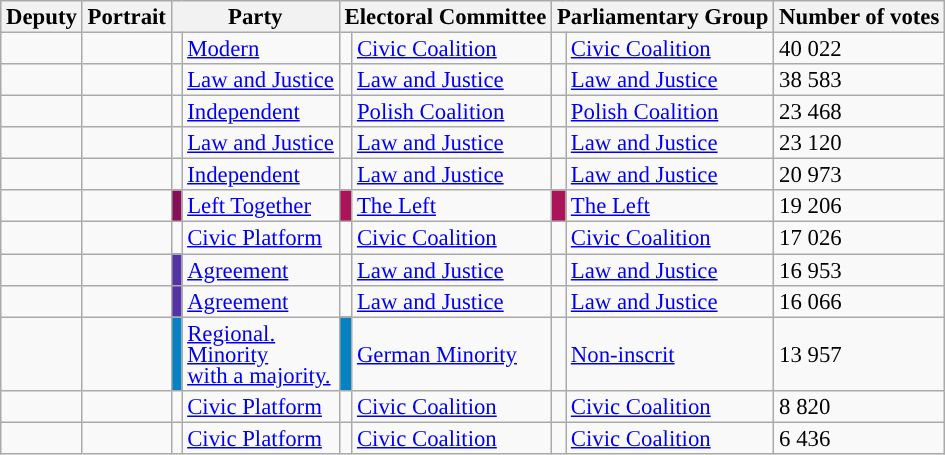<table class="wikitable sortable" style="font-size:95%;line-height:14px;">
<tr>
<th>Deputy</th>
<th>Portrait</th>
<th colspan="2">Party</th>
<th colspan="2">Electoral Committee</th>
<th colspan="2">Parliamentary Group</th>
<th>Number of votes</th>
</tr>
<tr>
<td></td>
<td></td>
<td style="background:"></td>
<td><a href='#'>Modern</a></td>
<td style="background:"></td>
<td><a href='#'>Civic Coalition</a></td>
<td style="background:"></td>
<td><a href='#'>Civic Coalition</a></td>
<td>40 022</td>
</tr>
<tr>
<td></td>
<td></td>
<td style="background:"></td>
<td><a href='#'>Law and Justice</a></td>
<td style="background:"></td>
<td><a href='#'>Law and Justice</a></td>
<td style="background:"></td>
<td><a href='#'>Law and Justice</a></td>
<td>38 583</td>
</tr>
<tr>
<td></td>
<td></td>
<td style="background:"></td>
<td><a href='#'>Independent</a></td>
<td style="background:"></td>
<td><a href='#'>Polish Coalition</a></td>
<td style="background:"></td>
<td><a href='#'>Polish Coalition</a></td>
<td>23 468</td>
</tr>
<tr>
<td></td>
<td></td>
<td style="background:"></td>
<td><a href='#'>Law and Justice</a></td>
<td style="background:"></td>
<td><a href='#'>Law and Justice</a></td>
<td style="background:"></td>
<td><a href='#'>Law and Justice</a></td>
<td>23 120</td>
</tr>
<tr>
<td></td>
<td></td>
<td style="background:"></td>
<td><a href='#'>Independent</a></td>
<td style="background:"></td>
<td><a href='#'>Law and Justice</a></td>
<td style="background:"></td>
<td><a href='#'>Law and Justice</a></td>
<td>20 973</td>
</tr>
<tr>
<td></td>
<td></td>
<td style="background:#870f57;"></td>
<td><a href='#'>Left Together</a></td>
<td style="background:#AC145A;"></td>
<td><a href='#'>The Left</a></td>
<td style="background:#AC145A;"></td>
<td><a href='#'>The Left</a></td>
<td>19 206</td>
</tr>
<tr>
<td></td>
<td></td>
<td style="background:"></td>
<td><a href='#'>Civic Platform</a></td>
<td style="background:"></td>
<td><a href='#'>Civic Coalition</a></td>
<td style="background:"></td>
<td><a href='#'>Civic Coalition</a></td>
<td>17 026</td>
</tr>
<tr>
<td></td>
<td></td>
<td style="background:#5234A5;"></td>
<td><a href='#'>Agreement</a></td>
<td style="background:"></td>
<td><a href='#'>Law and Justice</a></td>
<td style="background:"></td>
<td><a href='#'>Law and Justice</a></td>
<td>16 953</td>
</tr>
<tr>
<td></td>
<td></td>
<td style="background:#5234A5;"></td>
<td><a href='#'>Agreement</a></td>
<td style="background:"></td>
<td><a href='#'>Law and Justice</a></td>
<td style="background:"></td>
<td><a href='#'>Law and Justice</a></td>
<td>16 066</td>
</tr>
<tr>
<td></td>
<td></td>
<td style="background:#0780C4;"></td>
<td><a href='#'>Regional.<br>Minority<br>with a majority.</a></td>
<td style="background:#0780C4;"></td>
<td><a href='#'>German Minority</a></td>
<td style="background:"></td>
<td><a href='#'>Non-inscrit</a></td>
<td>13 957</td>
</tr>
<tr>
<td></td>
<td></td>
<td style="background:"></td>
<td><a href='#'>Civic Platform</a></td>
<td style="background:"></td>
<td><a href='#'>Civic Coalition</a></td>
<td style="background:"></td>
<td><a href='#'>Civic Coalition</a></td>
<td>8 820</td>
</tr>
<tr>
<td></td>
<td></td>
<td style="background:"></td>
<td><a href='#'>Civic Platform</a></td>
<td style="background:"></td>
<td><a href='#'>Civic Coalition</a></td>
<td style="background:"></td>
<td><a href='#'>Civic Coalition</a></td>
<td>6 436</td>
</tr>
</table>
